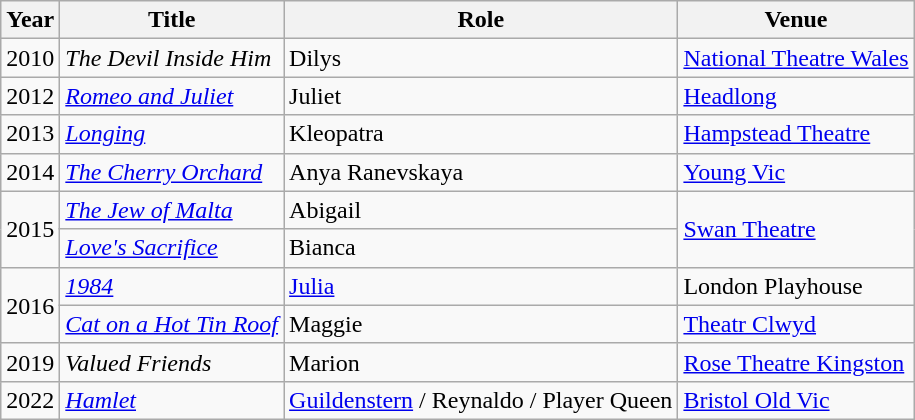<table class="wikitable sortable">
<tr>
<th>Year</th>
<th>Title</th>
<th>Role</th>
<th>Venue</th>
</tr>
<tr>
<td>2010</td>
<td><em>The Devil Inside Him</em></td>
<td>Dilys</td>
<td><a href='#'>National Theatre Wales</a></td>
</tr>
<tr>
<td>2012</td>
<td><em><a href='#'>Romeo and Juliet</a></em></td>
<td>Juliet</td>
<td><a href='#'>Headlong</a></td>
</tr>
<tr>
<td>2013</td>
<td><em><a href='#'>Longing</a></em></td>
<td>Kleopatra</td>
<td><a href='#'>Hampstead Theatre</a></td>
</tr>
<tr>
<td>2014</td>
<td><em><a href='#'>The Cherry Orchard</a></em></td>
<td>Anya Ranevskaya</td>
<td><a href='#'>Young Vic</a></td>
</tr>
<tr>
<td rowspan="2">2015</td>
<td><em><a href='#'>The Jew of Malta</a></em></td>
<td>Abigail</td>
<td rowspan="2"><a href='#'>Swan Theatre</a></td>
</tr>
<tr>
<td><em><a href='#'>Love's Sacrifice</a></em></td>
<td>Bianca</td>
</tr>
<tr>
<td rowspan="2">2016</td>
<td><em><a href='#'>1984</a></em></td>
<td><a href='#'>Julia</a></td>
<td>London Playhouse</td>
</tr>
<tr>
<td><em><a href='#'>Cat on a Hot Tin Roof</a></em></td>
<td>Maggie</td>
<td><a href='#'>Theatr Clwyd</a></td>
</tr>
<tr>
<td>2019</td>
<td><em>Valued Friends</em></td>
<td>Marion</td>
<td><a href='#'>Rose Theatre Kingston</a></td>
</tr>
<tr>
<td>2022</td>
<td><em><a href='#'>Hamlet</a></em></td>
<td><a href='#'>Guildenstern</a> / Reynaldo / Player Queen</td>
<td><a href='#'>Bristol Old Vic</a></td>
</tr>
</table>
